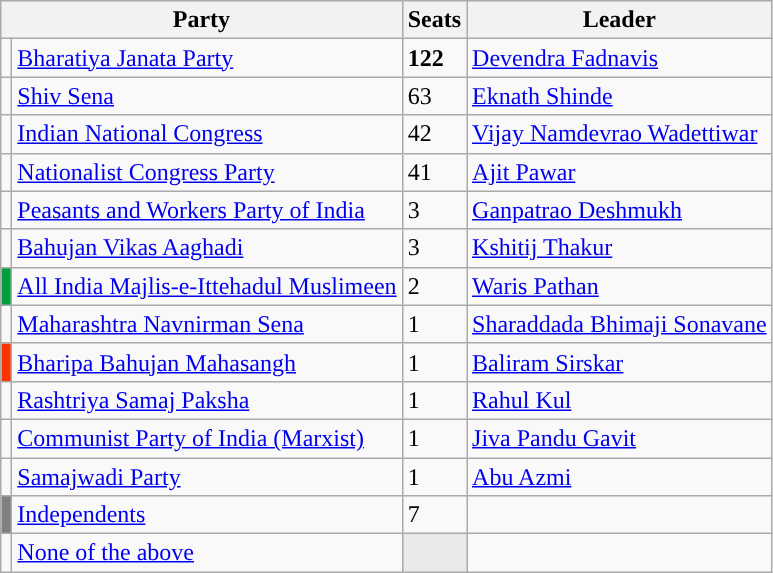<table class="wikitable sortable">
<tr>
<th colspan="2" width="150">Party</th>
<th>Seats</th>
<th>Leader</th>
</tr>
<tr>
<td style="background-color:"></td>
<td><a href='#'>Bharatiya Janata Party</a></td>
<td><strong>122</strong></td>
<td><a href='#'>Devendra Fadnavis</a></td>
</tr>
<tr>
<td style="background-color: "></td>
<td><a href='#'>Shiv Sena</a></td>
<td>63</td>
<td><a href='#'>Eknath Shinde</a></td>
</tr>
<tr>
<td style="background-color: "></td>
<td><a href='#'>Indian National Congress</a></td>
<td>42</td>
<td><a href='#'>Vijay Namdevrao Wadettiwar</a></td>
</tr>
<tr>
<td style="background-color: "></td>
<td><a href='#'>Nationalist Congress Party</a></td>
<td>41</td>
<td><a href='#'>Ajit Pawar</a></td>
</tr>
<tr>
<td style="background-color: "></td>
<td><a href='#'>Peasants and Workers Party of India</a></td>
<td>3</td>
<td><a href='#'>Ganpatrao Deshmukh</a></td>
</tr>
<tr>
<td style="background-color: "></td>
<td><a href='#'>Bahujan Vikas Aaghadi</a></td>
<td>3</td>
<td><a href='#'>Kshitij Thakur</a></td>
</tr>
<tr>
<td style="background-color: #009F3C"></td>
<td><a href='#'>All India Majlis-e-Ittehadul Muslimeen</a></td>
<td>2</td>
<td><a href='#'>Waris Pathan</a></td>
</tr>
<tr>
<td style="background-color: "></td>
<td><a href='#'>Maharashtra Navnirman Sena</a></td>
<td>1</td>
<td><a href='#'>Sharaddada Bhimaji Sonavane</a></td>
</tr>
<tr>
<td style="color:inherit;background:#FF3300"></td>
<td><a href='#'>Bharipa Bahujan Mahasangh</a></td>
<td>1</td>
<td><a href='#'>Baliram Sirskar</a></td>
</tr>
<tr>
<td style="background-color: "></td>
<td><a href='#'>Rashtriya Samaj Paksha</a></td>
<td>1</td>
<td><a href='#'>Rahul Kul</a></td>
</tr>
<tr>
<td style="background-color: "></td>
<td><a href='#'>Communist Party of India (Marxist)</a></td>
<td>1</td>
<td><a href='#'>Jiva Pandu Gavit</a></td>
</tr>
<tr>
<td style="background-color: "></td>
<td><a href='#'>Samajwadi Party</a></td>
<td>1</td>
<td><a href='#'>Abu Azmi</a></td>
</tr>
<tr>
<td style="background-color:grey"></td>
<td><a href='#'>Independents</a></td>
<td>7</td>
<td></td>
</tr>
<tr>
<td></td>
<td><a href='#'>None of the above</a></td>
<td style="color:inherit;background:#E9E9E9"></td>
<td></td>
</tr>
</table>
